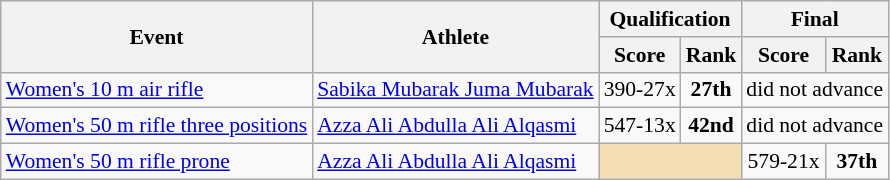<table class="wikitable" style="font-size:90%">
<tr>
<th rowspan="2">Event</th>
<th rowspan="2">Athlete</th>
<th colspan="2">Qualification</th>
<th colspan="2">Final</th>
</tr>
<tr>
<th>Score</th>
<th>Rank</th>
<th>Score</th>
<th>Rank</th>
</tr>
<tr>
<td><a href='#'>Women's 10 m air rifle</a></td>
<td><a href='#'>Sabika Mubarak Juma Mubarak</a></td>
<td align=center>390-27x</td>
<td align=center><strong>27th</strong></td>
<td align=center colspan=2>did not advance</td>
</tr>
<tr>
<td><a href='#'>Women's 50 m rifle three positions</a></td>
<td><a href='#'>Azza Ali Abdulla Ali Alqasmi</a></td>
<td align=center>547-13x</td>
<td align=center><strong>42nd</strong></td>
<td align=center colspan=2>did not advance</td>
</tr>
<tr>
<td><a href='#'>Women's 50 m rifle prone</a></td>
<td><a href='#'>Azza Ali Abdulla Ali Alqasmi</a></td>
<td align="center" bgcolor=wheat colspan=2></td>
<td align=center>579-21x</td>
<td align=center><strong>37th</strong></td>
</tr>
</table>
